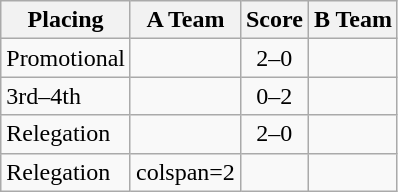<table class=wikitable style="border:1px solid #AAAAAA;">
<tr>
<th>Placing</th>
<th>A Team</th>
<th>Score</th>
<th>B Team</th>
</tr>
<tr>
<td>Promotional</td>
<td><strong></strong></td>
<td align="center">2–0</td>
<td></td>
</tr>
<tr>
<td>3rd–4th</td>
<td></td>
<td align="center">0–2</td>
<td><strong></strong></td>
</tr>
<tr>
<td>Relegation</td>
<td><strong></strong></td>
<td align="center">2–0</td>
<td><em></em></td>
</tr>
<tr>
<td>Relegation</td>
<td>colspan=2 </td>
<td><em></em></td>
</tr>
</table>
